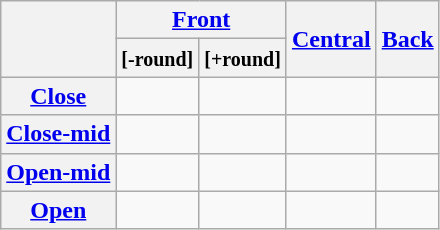<table class=wikitable style=text-align:center>
<tr>
<th rowspan=2></th>
<th colspan=2><a href='#'>Front</a></th>
<th rowspan=2><a href='#'>Central</a></th>
<th rowspan=2><a href='#'>Back</a></th>
</tr>
<tr>
<th><small>[-round]</small></th>
<th><small>[+round]</small></th>
</tr>
<tr>
<th><a href='#'>Close</a></th>
<td></td>
<td></td>
<td></td>
<td></td>
</tr>
<tr>
<th><a href='#'>Close-mid</a></th>
<td></td>
<td></td>
<td></td>
<td></td>
</tr>
<tr>
<th><a href='#'>Open-mid</a></th>
<td></td>
<td></td>
<td></td>
<td></td>
</tr>
<tr>
<th><a href='#'>Open</a></th>
<td></td>
<td></td>
<td></td>
<td></td>
</tr>
</table>
